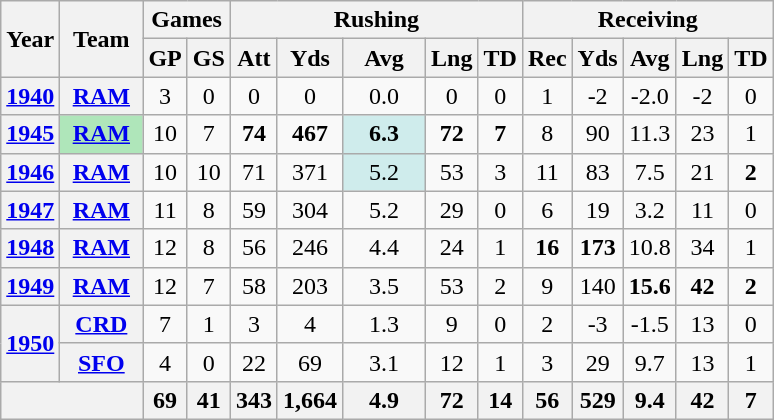<table class="wikitable" style="text-align:center;">
<tr>
<th rowspan="2">Year</th>
<th rowspan="2">Team</th>
<th colspan="2">Games</th>
<th colspan="5">Rushing</th>
<th colspan="5">Receiving</th>
</tr>
<tr>
<th>GP</th>
<th>GS</th>
<th>Att</th>
<th>Yds</th>
<th>Avg</th>
<th>Lng</th>
<th>TD</th>
<th>Rec</th>
<th>Yds</th>
<th>Avg</th>
<th>Lng</th>
<th>TD</th>
</tr>
<tr>
<th><a href='#'>1940</a></th>
<th><a href='#'>RAM</a></th>
<td>3</td>
<td>0</td>
<td>0</td>
<td>0</td>
<td>0.0</td>
<td>0</td>
<td>0</td>
<td>1</td>
<td>-2</td>
<td>-2.0</td>
<td>-2</td>
<td>0</td>
</tr>
<tr>
<th><a href='#'>1945</a></th>
<th style="background:#afe6ba; width:3em;"><a href='#'>RAM</a></th>
<td>10</td>
<td>7</td>
<td><strong>74</strong></td>
<td><strong>467</strong></td>
<td style="background:#cfecec; width:3em;"><strong>6.3</strong></td>
<td><strong>72</strong></td>
<td><strong>7</strong></td>
<td>8</td>
<td>90</td>
<td>11.3</td>
<td>23</td>
<td>1</td>
</tr>
<tr>
<th><a href='#'>1946</a></th>
<th><a href='#'>RAM</a></th>
<td>10</td>
<td>10</td>
<td>71</td>
<td>371</td>
<td style="background:#cfecec; width:3em;">5.2</td>
<td>53</td>
<td>3</td>
<td>11</td>
<td>83</td>
<td>7.5</td>
<td>21</td>
<td><strong>2</strong></td>
</tr>
<tr>
<th><a href='#'>1947</a></th>
<th><a href='#'>RAM</a></th>
<td>11</td>
<td>8</td>
<td>59</td>
<td>304</td>
<td>5.2</td>
<td>29</td>
<td>0</td>
<td>6</td>
<td>19</td>
<td>3.2</td>
<td>11</td>
<td>0</td>
</tr>
<tr>
<th><a href='#'>1948</a></th>
<th><a href='#'>RAM</a></th>
<td>12</td>
<td>8</td>
<td>56</td>
<td>246</td>
<td>4.4</td>
<td>24</td>
<td>1</td>
<td><strong>16</strong></td>
<td><strong>173</strong></td>
<td>10.8</td>
<td>34</td>
<td>1</td>
</tr>
<tr>
<th><a href='#'>1949</a></th>
<th><a href='#'>RAM</a></th>
<td>12</td>
<td>7</td>
<td>58</td>
<td>203</td>
<td>3.5</td>
<td>53</td>
<td>2</td>
<td>9</td>
<td>140</td>
<td><strong>15.6</strong></td>
<td><strong>42</strong></td>
<td><strong>2</strong></td>
</tr>
<tr>
<th rowspan="2"><a href='#'>1950</a></th>
<th><a href='#'>CRD</a></th>
<td>7</td>
<td>1</td>
<td>3</td>
<td>4</td>
<td>1.3</td>
<td>9</td>
<td>0</td>
<td>2</td>
<td>-3</td>
<td>-1.5</td>
<td>13</td>
<td>0</td>
</tr>
<tr>
<th><a href='#'>SFO</a></th>
<td>4</td>
<td>0</td>
<td>22</td>
<td>69</td>
<td>3.1</td>
<td>12</td>
<td>1</td>
<td>3</td>
<td>29</td>
<td>9.7</td>
<td>13</td>
<td>1</td>
</tr>
<tr>
<th colspan="2"></th>
<th>69</th>
<th>41</th>
<th>343</th>
<th>1,664</th>
<th>4.9</th>
<th>72</th>
<th>14</th>
<th>56</th>
<th>529</th>
<th>9.4</th>
<th>42</th>
<th>7</th>
</tr>
</table>
